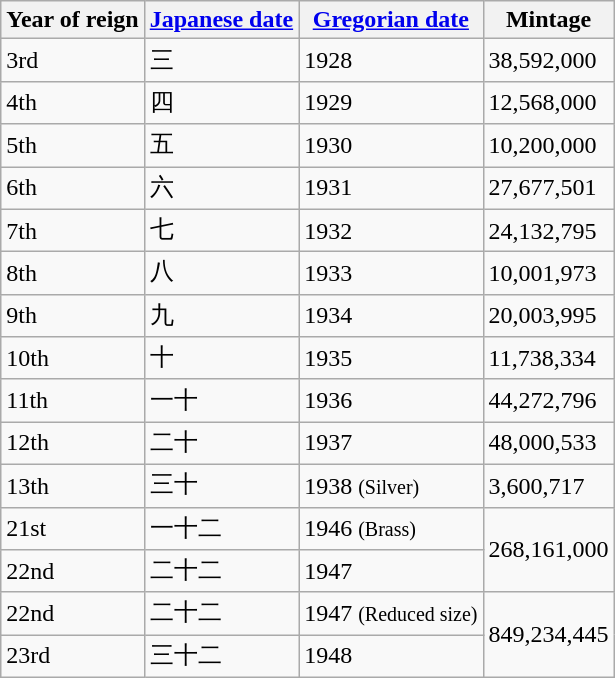<table class="wikitable sortable">
<tr>
<th>Year of reign</th>
<th class="unsortable"><a href='#'>Japanese date</a></th>
<th><a href='#'>Gregorian date</a></th>
<th>Mintage</th>
</tr>
<tr>
<td>3rd</td>
<td>三</td>
<td>1928</td>
<td>38,592,000</td>
</tr>
<tr>
<td>4th</td>
<td>四</td>
<td>1929</td>
<td>12,568,000</td>
</tr>
<tr>
<td>5th</td>
<td>五</td>
<td>1930</td>
<td>10,200,000</td>
</tr>
<tr>
<td>6th</td>
<td>六</td>
<td>1931</td>
<td>27,677,501</td>
</tr>
<tr>
<td>7th</td>
<td>七</td>
<td>1932</td>
<td>24,132,795</td>
</tr>
<tr>
<td>8th</td>
<td>八</td>
<td>1933</td>
<td>10,001,973</td>
</tr>
<tr>
<td>9th</td>
<td>九</td>
<td>1934</td>
<td>20,003,995</td>
</tr>
<tr>
<td>10th</td>
<td>十</td>
<td>1935</td>
<td>11,738,334</td>
</tr>
<tr>
<td>11th</td>
<td>一十</td>
<td>1936</td>
<td>44,272,796</td>
</tr>
<tr>
<td>12th</td>
<td>二十</td>
<td>1937</td>
<td>48,000,533</td>
</tr>
<tr>
<td>13th</td>
<td>三十</td>
<td>1938 <small>(Silver)</small></td>
<td>3,600,717</td>
</tr>
<tr>
<td>21st</td>
<td>一十二</td>
<td>1946 <small>(Brass)</small></td>
<td rowspan=2>268,161,000</td>
</tr>
<tr>
<td>22nd</td>
<td>二十二</td>
<td>1947</td>
</tr>
<tr>
<td>22nd</td>
<td>二十二</td>
<td>1947 <small>(Reduced size)</small></td>
<td rowspan=2>849,234,445</td>
</tr>
<tr>
<td>23rd</td>
<td>三十二</td>
<td>1948</td>
</tr>
</table>
